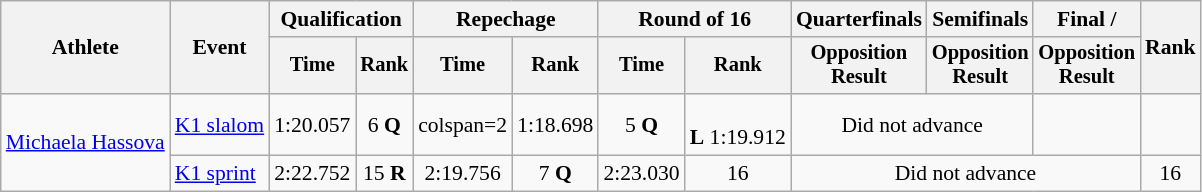<table class="wikitable" style="font-size:90%;">
<tr>
<th rowspan=2>Athlete</th>
<th rowspan=2>Event</th>
<th colspan=2>Qualification</th>
<th colspan=2>Repechage</th>
<th colspan=2>Round of 16</th>
<th>Quarterfinals</th>
<th>Semifinals</th>
<th>Final / </th>
<th rowspan=2>Rank</th>
</tr>
<tr style="font-size:95%">
<th>Time</th>
<th>Rank</th>
<th>Time</th>
<th>Rank</th>
<th>Time</th>
<th>Rank</th>
<th>Opposition <br>Result</th>
<th>Opposition <br>Result</th>
<th>Opposition <br>Result</th>
</tr>
<tr align=center>
<td rowspan=2 align=left><a href='#'>Michaela Hassova</a></td>
<td align=left><a href='#'>K1 slalom</a></td>
<td>1:20.057</td>
<td>6 <strong>Q</strong></td>
<td>colspan=2 </td>
<td>1:18.698</td>
<td>5 <strong>Q</strong></td>
<td><br><strong>L</strong> 1:19.912</td>
<td colspan=2>Did not advance</td>
<td></td>
</tr>
<tr align=center>
<td align=left><a href='#'>K1 sprint</a></td>
<td>2:22.752</td>
<td>15 <strong>R</strong></td>
<td>2:19.756</td>
<td>7 <strong>Q</strong></td>
<td>2:23.030</td>
<td>16</td>
<td colspan=3>Did not advance</td>
<td>16</td>
</tr>
</table>
